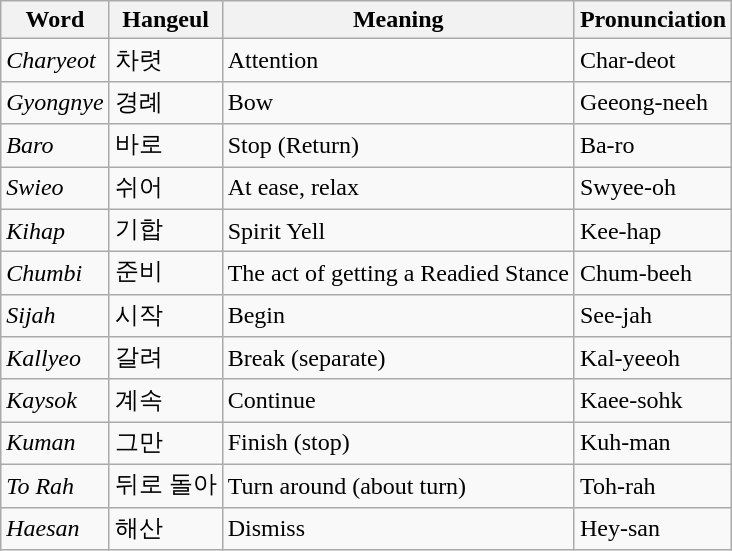<table class="wikitable">
<tr>
<th>Word</th>
<th>Hangeul</th>
<th>Meaning</th>
<th>Pronunciation</th>
</tr>
<tr>
<td><em>Charyeot</em></td>
<td>차렷</td>
<td>Attention</td>
<td>Char-deot</td>
</tr>
<tr>
<td><em>Gyongnye </em></td>
<td>경례</td>
<td>Bow</td>
<td>Geeong-neeh</td>
</tr>
<tr>
<td><em>Baro</em></td>
<td>바로</td>
<td>Stop (Return)</td>
<td>Ba-ro</td>
</tr>
<tr>
<td><em>Swieo</em></td>
<td>쉬어</td>
<td>At ease, relax</td>
<td>Swyee-oh</td>
</tr>
<tr>
<td><em>Kihap</em></td>
<td>기합</td>
<td>Spirit Yell</td>
<td>Kee-hap</td>
</tr>
<tr>
<td><em>Chumbi</em></td>
<td>준비</td>
<td>The act of getting a Readied Stance</td>
<td>Chum-beeh</td>
</tr>
<tr>
<td><em>Sijah</em></td>
<td>시작</td>
<td>Begin</td>
<td>See-jah</td>
</tr>
<tr>
<td><em>Kallyeo</em></td>
<td>갈려</td>
<td>Break (separate)</td>
<td>Kal-yeeoh</td>
</tr>
<tr>
<td><em>Kaysok</em></td>
<td>계속</td>
<td>Continue</td>
<td>Kaee-sohk</td>
</tr>
<tr>
<td><em>Kuman</em></td>
<td>그만</td>
<td>Finish (stop)</td>
<td>Kuh-man</td>
</tr>
<tr>
<td><em>To Rah</em></td>
<td>뒤로 돌아</td>
<td>Turn around (about turn)</td>
<td>Toh-rah</td>
</tr>
<tr>
<td><em>Haesan</em></td>
<td>해산</td>
<td>Dismiss</td>
<td>Hey-san</td>
</tr>
</table>
